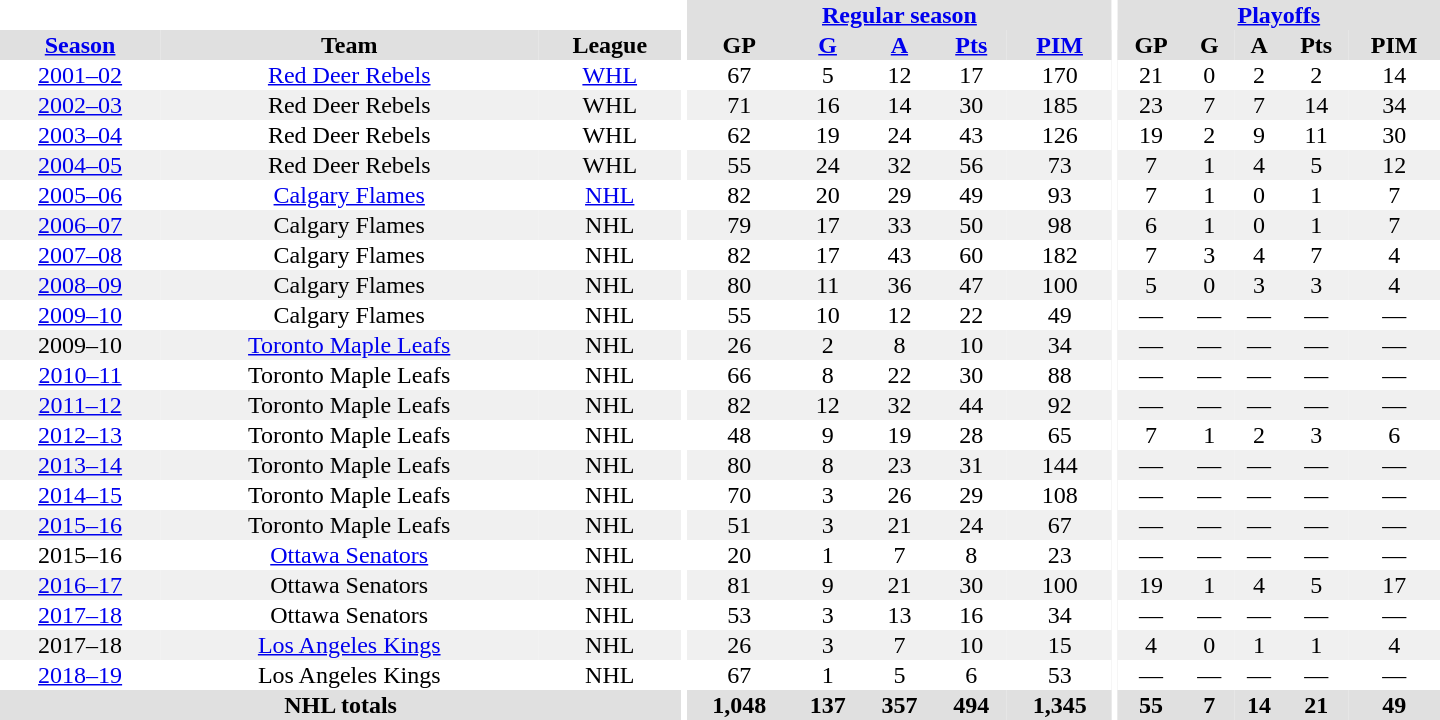<table border="0" cellpadding="1" cellspacing="0" style="text-align:center; width:60em">
<tr bgcolor="#e0e0e">
<th colspan="3" bgcolor="#fff"></th>
<th rowspan="99" bgcolor="#fff"></th>
<th colspan="5"><a href='#'>Regular season</a></th>
<th rowspan="99" bgcolor="#fff"></th>
<th colspan="5"><a href='#'>Playoffs</a></th>
</tr>
<tr bgcolor="#e0e0e0">
<th><a href='#'>Season</a></th>
<th>Team</th>
<th>League</th>
<th>GP</th>
<th><a href='#'>G</a></th>
<th><a href='#'>A</a></th>
<th><a href='#'>Pts</a></th>
<th><a href='#'>PIM</a></th>
<th>GP</th>
<th>G</th>
<th>A</th>
<th>Pts</th>
<th>PIM</th>
</tr>
<tr>
<td><a href='#'>2001–02</a></td>
<td><a href='#'>Red Deer Rebels</a></td>
<td><a href='#'>WHL</a></td>
<td>67</td>
<td>5</td>
<td>12</td>
<td>17</td>
<td>170</td>
<td>21</td>
<td>0</td>
<td>2</td>
<td>2</td>
<td>14</td>
</tr>
<tr bgcolor="#f0f0f0">
<td><a href='#'>2002–03</a></td>
<td>Red Deer Rebels</td>
<td>WHL</td>
<td>71</td>
<td>16</td>
<td>14</td>
<td>30</td>
<td>185</td>
<td>23</td>
<td>7</td>
<td>7</td>
<td>14</td>
<td>34</td>
</tr>
<tr>
<td><a href='#'>2003–04</a></td>
<td>Red Deer Rebels</td>
<td>WHL</td>
<td>62</td>
<td>19</td>
<td>24</td>
<td>43</td>
<td>126</td>
<td>19</td>
<td>2</td>
<td>9</td>
<td>11</td>
<td>30</td>
</tr>
<tr bgcolor="#f0f0f0">
<td><a href='#'>2004–05</a></td>
<td>Red Deer Rebels</td>
<td>WHL</td>
<td>55</td>
<td>24</td>
<td>32</td>
<td>56</td>
<td>73</td>
<td>7</td>
<td>1</td>
<td>4</td>
<td>5</td>
<td>12</td>
</tr>
<tr>
<td><a href='#'>2005–06</a></td>
<td><a href='#'>Calgary Flames</a></td>
<td><a href='#'>NHL</a></td>
<td>82</td>
<td>20</td>
<td>29</td>
<td>49</td>
<td>93</td>
<td>7</td>
<td>1</td>
<td>0</td>
<td>1</td>
<td>7</td>
</tr>
<tr bgcolor="#f0f0f0">
<td><a href='#'>2006–07</a></td>
<td>Calgary Flames</td>
<td>NHL</td>
<td>79</td>
<td>17</td>
<td>33</td>
<td>50</td>
<td>98</td>
<td>6</td>
<td>1</td>
<td>0</td>
<td>1</td>
<td>7</td>
</tr>
<tr>
<td><a href='#'>2007–08</a></td>
<td>Calgary Flames</td>
<td>NHL</td>
<td>82</td>
<td>17</td>
<td>43</td>
<td>60</td>
<td>182</td>
<td>7</td>
<td>3</td>
<td>4</td>
<td>7</td>
<td>4</td>
</tr>
<tr bgcolor="#f0f0f0">
<td><a href='#'>2008–09</a></td>
<td>Calgary Flames</td>
<td>NHL</td>
<td>80</td>
<td>11</td>
<td>36</td>
<td>47</td>
<td>100</td>
<td>5</td>
<td>0</td>
<td>3</td>
<td>3</td>
<td>4</td>
</tr>
<tr>
<td><a href='#'>2009–10</a></td>
<td>Calgary Flames</td>
<td>NHL</td>
<td>55</td>
<td>10</td>
<td>12</td>
<td>22</td>
<td>49</td>
<td>—</td>
<td>—</td>
<td>—</td>
<td>—</td>
<td>—</td>
</tr>
<tr bgcolor="#f0f0f0">
<td>2009–10</td>
<td><a href='#'>Toronto Maple Leafs</a></td>
<td>NHL</td>
<td>26</td>
<td>2</td>
<td>8</td>
<td>10</td>
<td>34</td>
<td>—</td>
<td>—</td>
<td>—</td>
<td>—</td>
<td>—</td>
</tr>
<tr>
<td><a href='#'>2010–11</a></td>
<td>Toronto Maple Leafs</td>
<td>NHL</td>
<td>66</td>
<td>8</td>
<td>22</td>
<td>30</td>
<td>88</td>
<td>—</td>
<td>—</td>
<td>—</td>
<td>—</td>
<td>—</td>
</tr>
<tr bgcolor="#f0f0f0">
<td><a href='#'>2011–12</a></td>
<td>Toronto Maple Leafs</td>
<td>NHL</td>
<td>82</td>
<td>12</td>
<td>32</td>
<td>44</td>
<td>92</td>
<td>—</td>
<td>—</td>
<td>—</td>
<td>—</td>
<td>—</td>
</tr>
<tr>
<td><a href='#'>2012–13</a></td>
<td>Toronto Maple Leafs</td>
<td>NHL</td>
<td>48</td>
<td>9</td>
<td>19</td>
<td>28</td>
<td>65</td>
<td>7</td>
<td>1</td>
<td>2</td>
<td>3</td>
<td>6</td>
</tr>
<tr bgcolor="#f0f0f0">
<td><a href='#'>2013–14</a></td>
<td>Toronto Maple Leafs</td>
<td>NHL</td>
<td>80</td>
<td>8</td>
<td>23</td>
<td>31</td>
<td>144</td>
<td>—</td>
<td>—</td>
<td>—</td>
<td>—</td>
<td>—</td>
</tr>
<tr>
<td><a href='#'>2014–15</a></td>
<td>Toronto Maple Leafs</td>
<td>NHL</td>
<td>70</td>
<td>3</td>
<td>26</td>
<td>29</td>
<td>108</td>
<td>—</td>
<td>—</td>
<td>—</td>
<td>—</td>
<td>—</td>
</tr>
<tr bgcolor="#f0f0f0">
<td><a href='#'>2015–16</a></td>
<td>Toronto Maple Leafs</td>
<td>NHL</td>
<td>51</td>
<td>3</td>
<td>21</td>
<td>24</td>
<td>67</td>
<td>—</td>
<td>—</td>
<td>—</td>
<td>—</td>
<td>—</td>
</tr>
<tr>
<td>2015–16</td>
<td><a href='#'>Ottawa Senators</a></td>
<td>NHL</td>
<td>20</td>
<td>1</td>
<td>7</td>
<td>8</td>
<td>23</td>
<td>—</td>
<td>—</td>
<td>—</td>
<td>—</td>
<td>—</td>
</tr>
<tr bgcolor="#f0f0f0">
<td><a href='#'>2016–17</a></td>
<td>Ottawa Senators</td>
<td>NHL</td>
<td>81</td>
<td>9</td>
<td>21</td>
<td>30</td>
<td>100</td>
<td>19</td>
<td>1</td>
<td>4</td>
<td>5</td>
<td>17</td>
</tr>
<tr>
<td><a href='#'>2017–18</a></td>
<td>Ottawa Senators</td>
<td>NHL</td>
<td>53</td>
<td>3</td>
<td>13</td>
<td>16</td>
<td>34</td>
<td>—</td>
<td>—</td>
<td>—</td>
<td>—</td>
<td>—</td>
</tr>
<tr bgcolor="#f0f0f0">
<td>2017–18</td>
<td><a href='#'>Los Angeles Kings</a></td>
<td>NHL</td>
<td>26</td>
<td>3</td>
<td>7</td>
<td>10</td>
<td>15</td>
<td>4</td>
<td>0</td>
<td>1</td>
<td>1</td>
<td>4</td>
</tr>
<tr>
<td><a href='#'>2018–19</a></td>
<td>Los Angeles Kings</td>
<td>NHL</td>
<td>67</td>
<td>1</td>
<td>5</td>
<td>6</td>
<td>53</td>
<td>—</td>
<td>—</td>
<td>—</td>
<td>—</td>
<td>—</td>
</tr>
<tr bgcolor="#e0e0e0">
<th colspan="3">NHL totals</th>
<th>1,048</th>
<th>137</th>
<th>357</th>
<th>494</th>
<th>1,345</th>
<th>55</th>
<th>7</th>
<th>14</th>
<th>21</th>
<th>49</th>
</tr>
</table>
